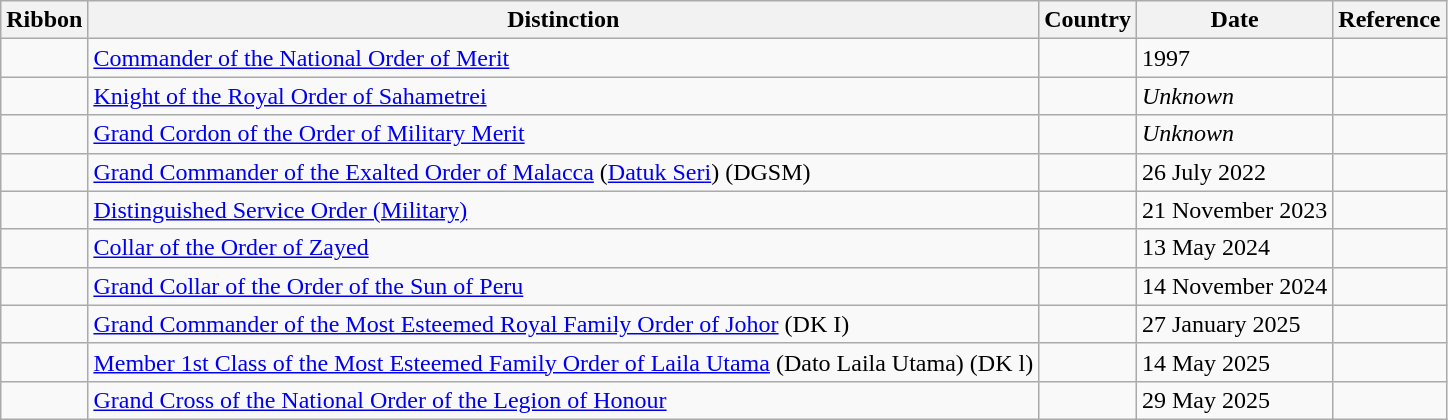<table class="wikitable">
<tr>
<th>Ribbon</th>
<th>Distinction</th>
<th>Country</th>
<th>Date</th>
<th>Reference</th>
</tr>
<tr>
<td></td>
<td><a href='#'>Commander of the National Order of Merit</a></td>
<td></td>
<td>1997</td>
<td></td>
</tr>
<tr>
<td></td>
<td><a href='#'>Knight of the Royal Order of Sahametrei</a></td>
<td></td>
<td><em>Unknown</em></td>
<td></td>
</tr>
<tr>
<td></td>
<td><a href='#'>Grand Cordon of the Order of Military Merit</a></td>
<td></td>
<td><em>Unknown</em></td>
<td></td>
</tr>
<tr>
<td></td>
<td><a href='#'>Grand Commander of the Exalted Order of Malacca</a> (<a href='#'>Datuk Seri</a>) (DGSM)</td>
<td></td>
<td>26 July 2022</td>
<td></td>
</tr>
<tr>
<td></td>
<td><a href='#'>Distinguished Service Order (Military)</a></td>
<td></td>
<td>21 November 2023</td>
<td></td>
</tr>
<tr>
<td></td>
<td><a href='#'>Collar of the Order of Zayed</a></td>
<td></td>
<td>13 May 2024</td>
<td></td>
</tr>
<tr>
<td></td>
<td><a href='#'>Grand Collar of the Order of the Sun of Peru</a></td>
<td></td>
<td>14 November 2024</td>
<td></td>
</tr>
<tr>
<td></td>
<td><a href='#'>Grand Commander of the Most Esteemed Royal Family Order of Johor</a> (DK I)</td>
<td></td>
<td>27 January 2025</td>
<td></td>
</tr>
<tr>
<td></td>
<td><a href='#'>Member 1st Class of the Most Esteemed Family Order of Laila Utama</a> (Dato Laila Utama) (DK l)</td>
<td></td>
<td>14 May 2025</td>
<td></td>
</tr>
<tr>
<td></td>
<td><a href='#'>Grand Cross of the National Order of the Legion of Honour</a></td>
<td></td>
<td>29 May 2025</td>
<td></td>
</tr>
</table>
